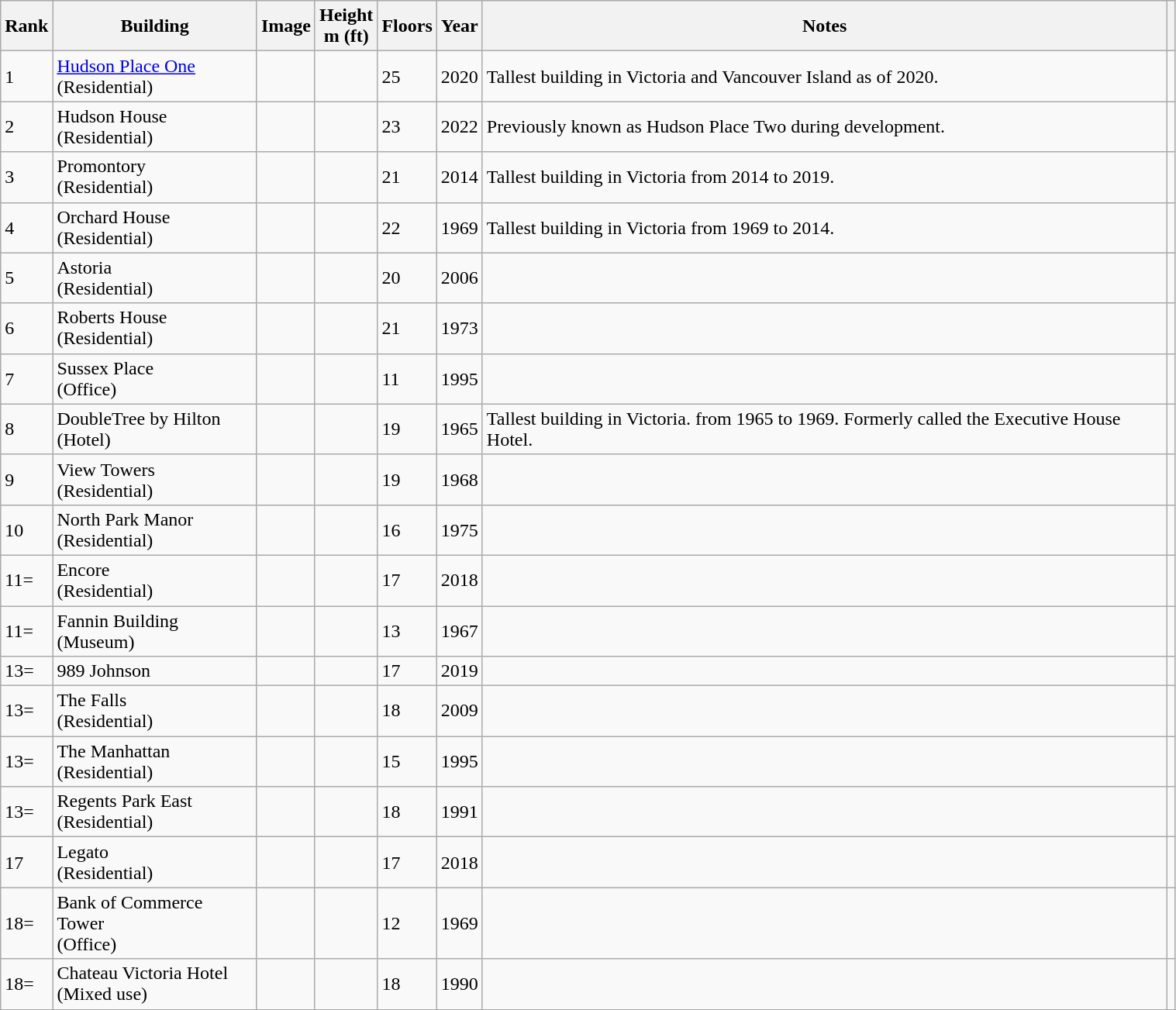<table class="wikitable sortable" width="80%">
<tr>
<th>Rank</th>
<th>Building</th>
<th>Image</th>
<th>Height <br>m (ft)</th>
<th>Floors</th>
<th>Year</th>
<th class="unsortable">Notes</th>
<th class="unsortable"></th>
</tr>
<tr>
<td>1</td>
<td><a href='#'>Hudson Place One</a><br>(Residential)</td>
<td></td>
<td></td>
<td>25</td>
<td>2020</td>
<td>Tallest building in Victoria and Vancouver Island as of 2020.</td>
<td></td>
</tr>
<tr>
<td>2</td>
<td>Hudson House<br>(Residential)</td>
<td></td>
<td></td>
<td>23</td>
<td>2022</td>
<td>Previously known as Hudson Place Two during development.</td>
<td></td>
</tr>
<tr>
<td>3</td>
<td>Promontory<br>(Residential)</td>
<td></td>
<td></td>
<td>21</td>
<td>2014</td>
<td>Tallest building in Victoria from 2014 to 2019.</td>
<td></td>
</tr>
<tr>
<td>4</td>
<td>Orchard House<br>(Residential)</td>
<td></td>
<td></td>
<td>22</td>
<td>1969</td>
<td>Tallest building in Victoria from 1969 to 2014.</td>
<td></td>
</tr>
<tr>
<td>5</td>
<td>Astoria<br>(Residential)</td>
<td></td>
<td></td>
<td>20</td>
<td>2006</td>
<td></td>
<td></td>
</tr>
<tr>
<td>6</td>
<td>Roberts House<br>(Residential)</td>
<td></td>
<td></td>
<td>21</td>
<td>1973</td>
<td></td>
<td></td>
</tr>
<tr>
<td>7</td>
<td>Sussex Place<br>(Office)</td>
<td></td>
<td></td>
<td>11</td>
<td>1995</td>
<td></td>
<td></td>
</tr>
<tr>
<td>8</td>
<td>DoubleTree by Hilton<br>(Hotel)</td>
<td></td>
<td></td>
<td>19</td>
<td>1965</td>
<td>Tallest building in Victoria. from 1965 to 1969. Formerly called the Executive House Hotel.</td>
<td></td>
</tr>
<tr>
<td>9</td>
<td>View Towers<br>(Residential)</td>
<td></td>
<td></td>
<td>19</td>
<td>1968</td>
<td></td>
<td></td>
</tr>
<tr>
<td>10</td>
<td>North Park Manor<br>(Residential)</td>
<td></td>
<td></td>
<td>16</td>
<td>1975</td>
<td></td>
<td></td>
</tr>
<tr>
<td>11=</td>
<td>Encore<br>(Residential)</td>
<td></td>
<td></td>
<td>17</td>
<td>2018</td>
<td></td>
<td></td>
</tr>
<tr>
<td>11=</td>
<td>Fannin Building<br>(Museum)</td>
<td></td>
<td></td>
<td>13</td>
<td>1967</td>
<td></td>
<td></td>
</tr>
<tr>
<td>13=</td>
<td>989 Johnson</td>
<td></td>
<td></td>
<td>17</td>
<td>2019</td>
<td></td>
<td></td>
</tr>
<tr>
<td>13=</td>
<td>The Falls<br>(Residential)</td>
<td></td>
<td></td>
<td>18</td>
<td>2009</td>
<td></td>
<td></td>
</tr>
<tr>
<td>13=</td>
<td>The Manhattan<br>(Residential)</td>
<td></td>
<td></td>
<td>15</td>
<td>1995</td>
<td></td>
<td></td>
</tr>
<tr>
<td>13=</td>
<td>Regents Park East<br>(Residential)</td>
<td></td>
<td></td>
<td>18</td>
<td>1991</td>
<td></td>
<td></td>
</tr>
<tr>
<td>17</td>
<td>Legato<br>(Residential)</td>
<td></td>
<td></td>
<td>17</td>
<td>2018</td>
<td></td>
<td></td>
</tr>
<tr>
<td>18=</td>
<td>Bank of Commerce Tower<br>(Office)</td>
<td></td>
<td></td>
<td>12</td>
<td>1969</td>
<td></td>
<td></td>
</tr>
<tr>
<td>18=</td>
<td>Chateau Victoria Hotel<br>(Mixed use)</td>
<td></td>
<td></td>
<td>18</td>
<td>1990</td>
<td></td>
<td></td>
</tr>
<tr>
</tr>
</table>
